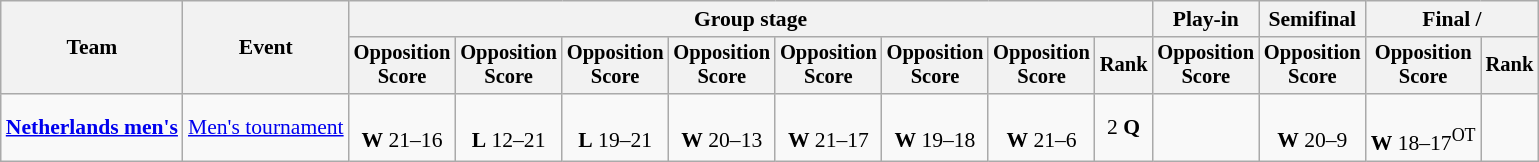<table class=wikitable style=font-size:90%;text-align:center>
<tr>
<th rowspan=2>Team</th>
<th rowspan=2>Event</th>
<th colspan=8>Group stage</th>
<th>Play-in</th>
<th>Semifinal</th>
<th colspan=2>Final / </th>
</tr>
<tr style=font-size:95%>
<th>Opposition<br>Score</th>
<th>Opposition<br>Score</th>
<th>Opposition<br>Score</th>
<th>Opposition<br>Score</th>
<th>Opposition<br>Score</th>
<th>Opposition<br>Score</th>
<th>Opposition<br>Score</th>
<th>Rank</th>
<th>Opposition<br>Score</th>
<th>Opposition<br>Score</th>
<th>Opposition<br>Score</th>
<th>Rank</th>
</tr>
<tr>
<td align=left><strong><a href='#'>Netherlands men's</a></strong></td>
<td align=left><a href='#'>Men's tournament</a></td>
<td><br><strong>W</strong> 21–16</td>
<td><br><strong>L</strong> 12–21</td>
<td><br><strong>L</strong> 19–21</td>
<td><br><strong>W</strong> 20–13</td>
<td><br><strong>W</strong> 21–17</td>
<td><br><strong>W</strong> 19–18</td>
<td><br><strong>W</strong> 21–6</td>
<td>2 <strong>Q</strong></td>
<td></td>
<td><br><strong>W</strong> 20–9</td>
<td><br><strong>W</strong> 18–17<sup>OT</sup></td>
<td></td>
</tr>
</table>
